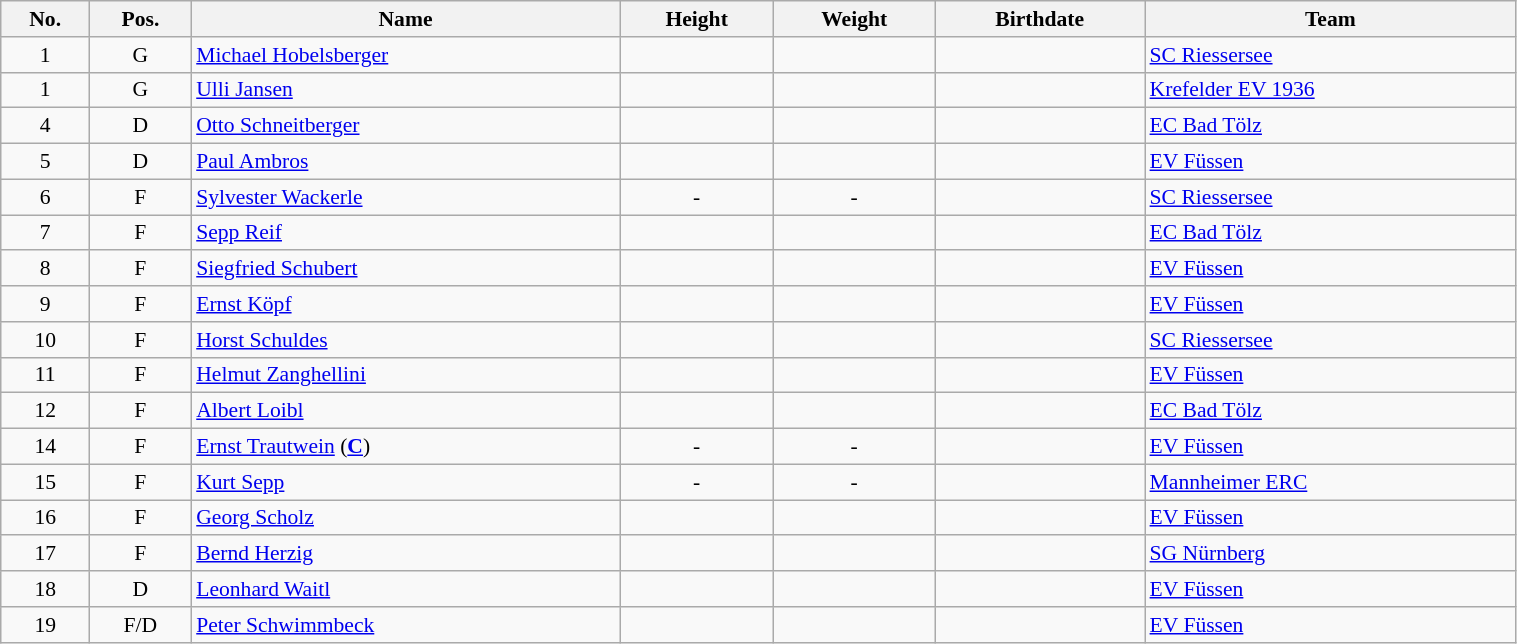<table class="wikitable sortable" width="80%" style="font-size: 90%; text-align: center;">
<tr>
<th>No.</th>
<th>Pos.</th>
<th>Name</th>
<th>Height</th>
<th>Weight</th>
<th>Birthdate</th>
<th>Team</th>
</tr>
<tr>
<td>1</td>
<td>G</td>
<td style="text-align:left;"><a href='#'>Michael Hobelsberger</a></td>
<td></td>
<td></td>
<td style="text-align:right;"></td>
<td style="text-align:left;"> <a href='#'>SC Riessersee</a></td>
</tr>
<tr>
<td>1</td>
<td>G</td>
<td style="text-align:left;"><a href='#'>Ulli Jansen</a></td>
<td></td>
<td></td>
<td style="text-align:right;"></td>
<td style="text-align:left;"> <a href='#'>Krefelder EV 1936</a></td>
</tr>
<tr>
<td>4</td>
<td>D</td>
<td style="text-align:left;"><a href='#'>Otto Schneitberger</a></td>
<td></td>
<td></td>
<td style="text-align:right;"></td>
<td style="text-align:left;"> <a href='#'>EC Bad Tölz</a></td>
</tr>
<tr>
<td>5</td>
<td>D</td>
<td style="text-align:left;"><a href='#'>Paul Ambros</a></td>
<td></td>
<td></td>
<td style="text-align:right;"></td>
<td style="text-align:left;"> <a href='#'>EV Füssen</a></td>
</tr>
<tr>
<td>6</td>
<td>F</td>
<td style="text-align:left;"><a href='#'>Sylvester Wackerle</a></td>
<td>-</td>
<td>-</td>
<td style="text-align:right;"></td>
<td style="text-align:left;"> <a href='#'>SC Riessersee</a></td>
</tr>
<tr>
<td>7</td>
<td>F</td>
<td style="text-align:left;"><a href='#'>Sepp Reif</a></td>
<td></td>
<td></td>
<td style="text-align:right;"></td>
<td style="text-align:left;"> <a href='#'>EC Bad Tölz</a></td>
</tr>
<tr>
<td>8</td>
<td>F</td>
<td style="text-align:left;"><a href='#'>Siegfried Schubert</a></td>
<td></td>
<td></td>
<td style="text-align:right;"></td>
<td style="text-align:left;"> <a href='#'>EV Füssen</a></td>
</tr>
<tr>
<td>9</td>
<td>F</td>
<td style="text-align:left;"><a href='#'>Ernst Köpf</a></td>
<td></td>
<td></td>
<td style="text-align:right;"></td>
<td style="text-align:left;"> <a href='#'>EV Füssen</a></td>
</tr>
<tr>
<td>10</td>
<td>F</td>
<td style="text-align:left;"><a href='#'>Horst Schuldes</a></td>
<td></td>
<td></td>
<td style="text-align:right;"></td>
<td style="text-align:left;"> <a href='#'>SC Riessersee</a></td>
</tr>
<tr>
<td>11</td>
<td>F</td>
<td style="text-align:left;"><a href='#'>Helmut Zanghellini</a></td>
<td></td>
<td></td>
<td style="text-align:right;"></td>
<td style="text-align:left;"> <a href='#'>EV Füssen</a></td>
</tr>
<tr>
<td>12</td>
<td>F</td>
<td style="text-align:left;"><a href='#'>Albert Loibl</a></td>
<td></td>
<td></td>
<td style="text-align:right;"></td>
<td style="text-align:left;"> <a href='#'>EC Bad Tölz</a></td>
</tr>
<tr>
<td>14</td>
<td>F</td>
<td style="text-align:left;"><a href='#'>Ernst Trautwein</a> (<strong><a href='#'>C</a></strong>)</td>
<td>-</td>
<td>-</td>
<td style="text-align:right;"></td>
<td style="text-align:left;"> <a href='#'>EV Füssen</a></td>
</tr>
<tr>
<td>15</td>
<td>F</td>
<td style="text-align:left;"><a href='#'>Kurt Sepp</a></td>
<td>-</td>
<td>-</td>
<td style="text-align:right;"></td>
<td style="text-align:left;"> <a href='#'>Mannheimer ERC</a></td>
</tr>
<tr>
<td>16</td>
<td>F</td>
<td style="text-align:left;"><a href='#'>Georg Scholz</a></td>
<td></td>
<td></td>
<td style="text-align:right;"></td>
<td style="text-align:left;"> <a href='#'>EV Füssen</a></td>
</tr>
<tr>
<td>17</td>
<td>F</td>
<td style="text-align:left;"><a href='#'>Bernd Herzig</a></td>
<td></td>
<td></td>
<td style="text-align:right;"></td>
<td style="text-align:left;"> <a href='#'>SG Nürnberg</a></td>
</tr>
<tr>
<td>18</td>
<td>D</td>
<td style="text-align:left;"><a href='#'>Leonhard Waitl</a></td>
<td></td>
<td></td>
<td style="text-align:right;"></td>
<td style="text-align:left;"> <a href='#'>EV Füssen</a></td>
</tr>
<tr>
<td>19</td>
<td>F/D</td>
<td style="text-align:left;"><a href='#'>Peter Schwimmbeck</a></td>
<td></td>
<td></td>
<td style="text-align:right;"></td>
<td style="text-align:left;"> <a href='#'>EV Füssen</a></td>
</tr>
</table>
